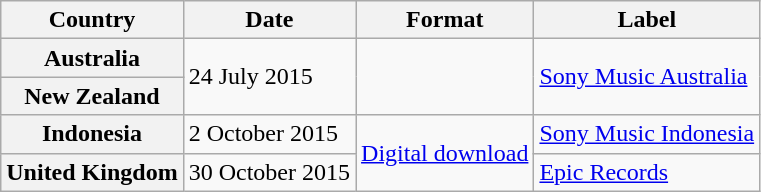<table class="wikitable plainrowheaders">
<tr>
<th scope="col">Country</th>
<th scope="col">Date</th>
<th scope="col">Format</th>
<th scope="col">Label</th>
</tr>
<tr>
<th scope="row">Australia</th>
<td rowspan="2">24 July 2015</td>
<td rowspan="2"></td>
<td rowspan="2"><a href='#'>Sony Music Australia</a></td>
</tr>
<tr>
<th scope="row">New Zealand</th>
</tr>
<tr>
<th scope="row">Indonesia</th>
<td>2 October 2015</td>
<td rowspan="2"><a href='#'>Digital download</a></td>
<td><a href='#'>Sony Music Indonesia</a></td>
</tr>
<tr>
<th scope="row">United Kingdom</th>
<td>30 October 2015</td>
<td><a href='#'>Epic Records</a></td>
</tr>
</table>
